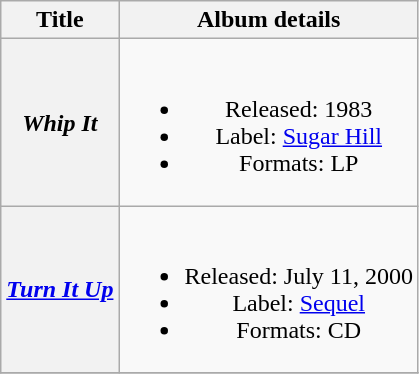<table class="wikitable" style="text-align:center;">
<tr>
<th>Title</th>
<th>Album details</th>
</tr>
<tr>
<th scope="row"><em>Whip It</em></th>
<td><br><ul><li>Released: 1983</li><li>Label: <a href='#'>Sugar Hill</a></li><li>Formats: LP</li></ul></td>
</tr>
<tr>
<th scope="row"><em><a href='#'>Turn It Up</a></em></th>
<td><br><ul><li>Released: July 11, 2000</li><li>Label: <a href='#'>Sequel</a></li><li>Formats: CD</li></ul></td>
</tr>
<tr>
</tr>
</table>
